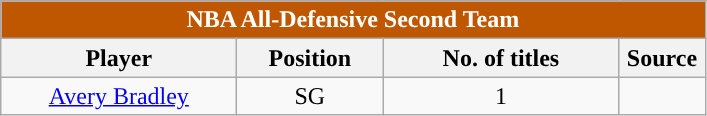<table class="wikitable" style="text-align:center">
<tr>
<td colspan="5" style= "background: #BF5700; color:white"><strong>NBA All-Defensive Second Team</strong></td>
</tr>
<tr>
<th style="width:150px; ">Player</th>
<th style="width:90px; ">Position</th>
<th style="width:150px; ">No. of titles</th>
<th style="width:50px; ">Source</th>
</tr>
<tr>
<td><a href='#'>Avery Bradley</a></td>
<td>SG</td>
<td>1</td>
<td></td>
</tr>
</table>
